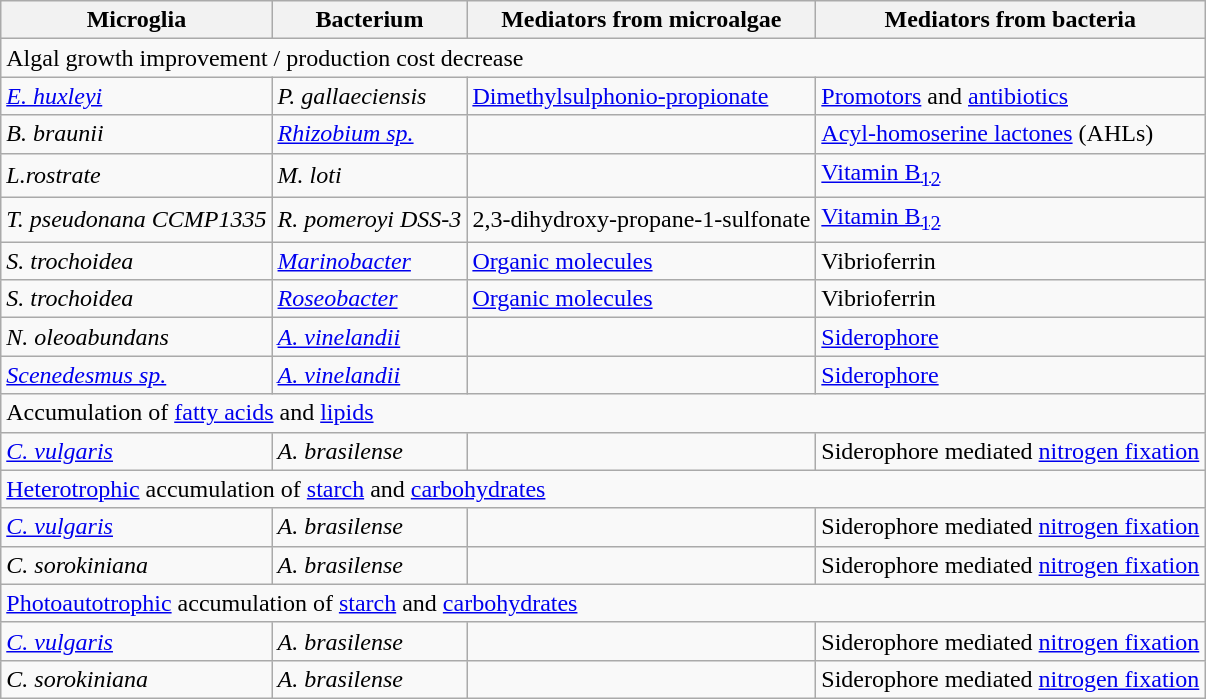<table class="wikitable">
<tr>
<th>Microglia</th>
<th>Bacterium</th>
<th>Mediators from microalgae</th>
<th>Mediators from bacteria</th>
</tr>
<tr>
<td colspan="4">Algal growth improvement / production cost decrease</td>
</tr>
<tr>
<td><em><a href='#'>E. huxleyi</a></em></td>
<td><em>P. gallaeciensis</em></td>
<td><a href='#'>Dimethylsulphonio-propionate</a></td>
<td><a href='#'>Promotors</a> and <a href='#'>antibiotics</a></td>
</tr>
<tr>
<td><em>B. braunii</em></td>
<td><em><a href='#'>Rhizobium sp.</a></em></td>
<td></td>
<td><a href='#'>Acyl-homoserine lactones</a> (AHLs)</td>
</tr>
<tr>
<td><em>L.rostrate</em></td>
<td><em>M. loti</em></td>
<td></td>
<td><a href='#'>Vitamin B<sub>12</sub></a></td>
</tr>
<tr>
<td><em>T. pseudonana CCMP1335</em></td>
<td><em>R. pomeroyi DSS-3</em></td>
<td>2,3-dihydroxy-propane-1-sulfonate</td>
<td><a href='#'>Vitamin B<sub>12</sub></a></td>
</tr>
<tr>
<td><em>S. trochoidea</em></td>
<td><em><a href='#'>Marinobacter</a></em></td>
<td><a href='#'>Organic molecules</a></td>
<td>Vibrioferrin</td>
</tr>
<tr>
<td><em>S. trochoidea</em></td>
<td><em><a href='#'>Roseobacter</a></em></td>
<td><a href='#'>Organic molecules</a></td>
<td>Vibrioferrin</td>
</tr>
<tr>
<td><em>N. oleoabundans</em></td>
<td><a href='#'><em>A. vinelandii</em></a></td>
<td></td>
<td><a href='#'>Siderophore</a></td>
</tr>
<tr>
<td><a href='#'><em>Scenedesmus sp.</em></a></td>
<td><em><a href='#'>A. vinelandii</a></em></td>
<td></td>
<td><a href='#'>Siderophore</a></td>
</tr>
<tr>
<td colspan="4">Accumulation of <a href='#'>fatty acids</a> and <a href='#'>lipids</a></td>
</tr>
<tr>
<td><a href='#'><em>C. vulgaris</em></a></td>
<td><em>A. brasilense</em></td>
<td></td>
<td>Siderophore mediated <a href='#'>nitrogen fixation</a></td>
</tr>
<tr>
<td colspan="4"><a href='#'>Heterotrophic</a> accumulation of <a href='#'>starch</a> and <a href='#'>carbohydrates</a></td>
</tr>
<tr>
<td><a href='#'><em>C. vulgaris</em></a></td>
<td><em>A. brasilense</em></td>
<td></td>
<td>Siderophore mediated <a href='#'>nitrogen fixation</a></td>
</tr>
<tr>
<td><em>C. sorokiniana</em></td>
<td><em>A. brasilense</em></td>
<td></td>
<td>Siderophore mediated <a href='#'>nitrogen fixation</a></td>
</tr>
<tr>
<td colspan="4"><a href='#'>Photoautotrophic</a> accumulation of <a href='#'>starch</a> and <a href='#'>carbohydrates</a></td>
</tr>
<tr>
<td><a href='#'><em>C. vulgaris</em></a></td>
<td><em>A. brasilense</em></td>
<td></td>
<td>Siderophore mediated <a href='#'>nitrogen fixation</a></td>
</tr>
<tr>
<td><em>C. sorokiniana</em></td>
<td><em>A. brasilense</em></td>
<td></td>
<td>Siderophore mediated <a href='#'>nitrogen fixation</a></td>
</tr>
</table>
